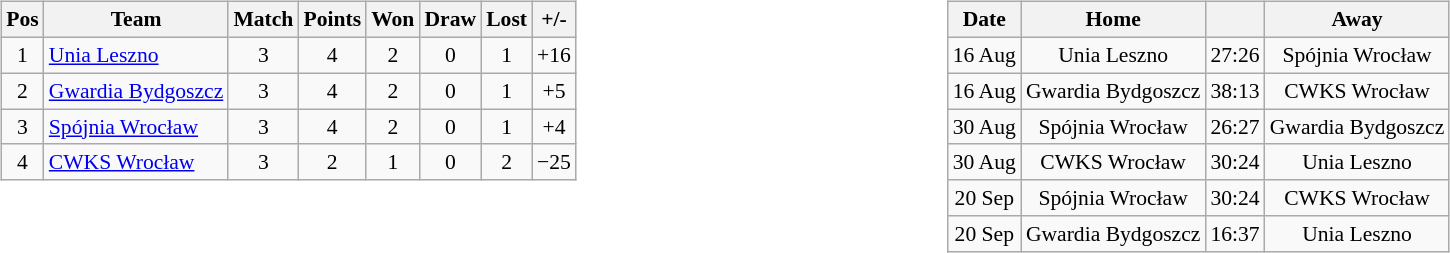<table width=100%>
<tr>
<td width=50% valign=top><br><table class=wikitable style="font-size: 90%">
<tr align=center >
<th>Pos</th>
<th>Team</th>
<th>Match</th>
<th>Points</th>
<th>Won</th>
<th>Draw</th>
<th>Lost</th>
<th>+/-</th>
</tr>
<tr align=center >
<td>1</td>
<td align=left><a href='#'>Unia Leszno</a></td>
<td>3</td>
<td>4</td>
<td>2</td>
<td>0</td>
<td>1</td>
<td>+16</td>
</tr>
<tr align=center >
<td>2</td>
<td align=left><a href='#'>Gwardia Bydgoszcz</a></td>
<td>3</td>
<td>4</td>
<td>2</td>
<td>0</td>
<td>1</td>
<td>+5</td>
</tr>
<tr align=center >
<td>3</td>
<td align=left><a href='#'>Spójnia Wrocław</a></td>
<td>3</td>
<td>4</td>
<td>2</td>
<td>0</td>
<td>1</td>
<td>+4</td>
</tr>
<tr align=center>
<td>4</td>
<td align=left><a href='#'>CWKS Wrocław</a></td>
<td>3</td>
<td>2</td>
<td>1</td>
<td>0</td>
<td>2</td>
<td>−25</td>
</tr>
</table>
</td>
<td width=50% valign=top><br><table class=wikitable style="font-size: 90%">
<tr>
<th>Date</th>
<th>Home</th>
<th></th>
<th>Away</th>
</tr>
<tr align=center>
<td>16 Aug</td>
<td>Unia Leszno</td>
<td>27:26</td>
<td>Spójnia Wrocław</td>
</tr>
<tr align=center>
<td>16 Aug</td>
<td>Gwardia Bydgoszcz</td>
<td>38:13</td>
<td>CWKS Wrocław</td>
</tr>
<tr align=center>
<td>30 Aug</td>
<td>Spójnia Wrocław</td>
<td>26:27</td>
<td>Gwardia Bydgoszcz</td>
</tr>
<tr align=center>
<td>30 Aug</td>
<td>CWKS Wrocław</td>
<td>30:24</td>
<td>Unia Leszno</td>
</tr>
<tr align=center>
<td>20 Sep</td>
<td>Spójnia Wrocław</td>
<td>30:24</td>
<td>CWKS Wrocław</td>
</tr>
<tr align=center>
<td>20 Sep</td>
<td>Gwardia Bydgoszcz</td>
<td>16:37</td>
<td>Unia Leszno</td>
</tr>
</table>
</td>
</tr>
</table>
